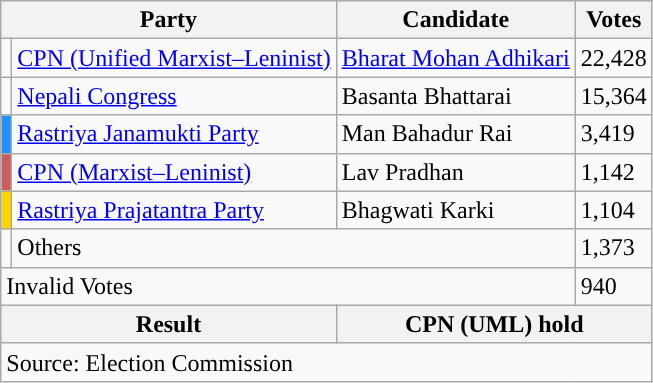<table class="wikitable">
<tr>
<th colspan="2">Party</th>
<th>Candidate</th>
<th>Votes</th>
</tr>
<tr>
<td style="background-color:"></td>
<td><a href='#'>CPN (Unified Marxist–Leninist)</a></td>
<td><a href='#'>Bharat Mohan Adhikari</a></td>
<td>22,428</td>
</tr>
<tr>
<td style="background-color:"></td>
<td><a href='#'>Nepali Congress</a></td>
<td>Basanta Bhattarai</td>
<td>15,364</td>
</tr>
<tr>
<td style="background-color:dodgerblue"></td>
<td><a href='#'>Rastriya Janamukti Party</a></td>
<td>Man Bahadur Rai</td>
<td>3,419</td>
</tr>
<tr>
<td style="background-color:indianred"></td>
<td><a href='#'>CPN (Marxist–Leninist)</a></td>
<td>Lav Pradhan</td>
<td>1,142</td>
</tr>
<tr>
<td style="background-color:gold"></td>
<td><a href='#'>Rastriya Prajatantra Party</a></td>
<td>Bhagwati Karki</td>
<td>1,104</td>
</tr>
<tr>
<td></td>
<td colspan="2">Others</td>
<td>1,373</td>
</tr>
<tr>
<td colspan="3">Invalid Votes</td>
<td>940</td>
</tr>
<tr>
<th colspan="2">Result</th>
<th colspan="2">CPN (UML) hold</th>
</tr>
<tr>
<td colspan="4">Source: Election Commission</td>
</tr>
</table>
